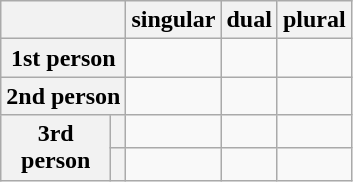<table class='wikitable'>
<tr>
<th colspan=2></th>
<th>singular</th>
<th>dual</th>
<th>plural</th>
</tr>
<tr>
<th colspan=2>1st person</th>
<td></td>
<td></td>
<td></td>
</tr>
<tr>
<th colspan=2>2nd person</th>
<td></td>
<td></td>
<td></td>
</tr>
<tr>
<th rowspan=2>3rd<br>person</th>
<th></th>
<td></td>
<td></td>
<td></td>
</tr>
<tr>
<th></th>
<td></td>
<td></td>
<td></td>
</tr>
</table>
